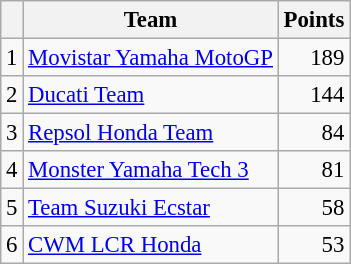<table class="wikitable" style="font-size: 95%;">
<tr>
<th></th>
<th>Team</th>
<th>Points</th>
</tr>
<tr>
<td align=center>1</td>
<td> <a href='#'>Movistar Yamaha MotoGP</a></td>
<td align=right>189</td>
</tr>
<tr>
<td align=center>2</td>
<td> <a href='#'>Ducati Team</a></td>
<td align=right>144</td>
</tr>
<tr>
<td align=center>3</td>
<td> <a href='#'>Repsol Honda Team</a></td>
<td align=right>84</td>
</tr>
<tr>
<td align=center>4</td>
<td> <a href='#'>Monster Yamaha Tech 3</a></td>
<td align=right>81</td>
</tr>
<tr>
<td align=center>5</td>
<td> <a href='#'>Team Suzuki Ecstar</a></td>
<td align=right>58</td>
</tr>
<tr>
<td align=center>6</td>
<td> <a href='#'>CWM LCR Honda</a></td>
<td align=right>53</td>
</tr>
</table>
